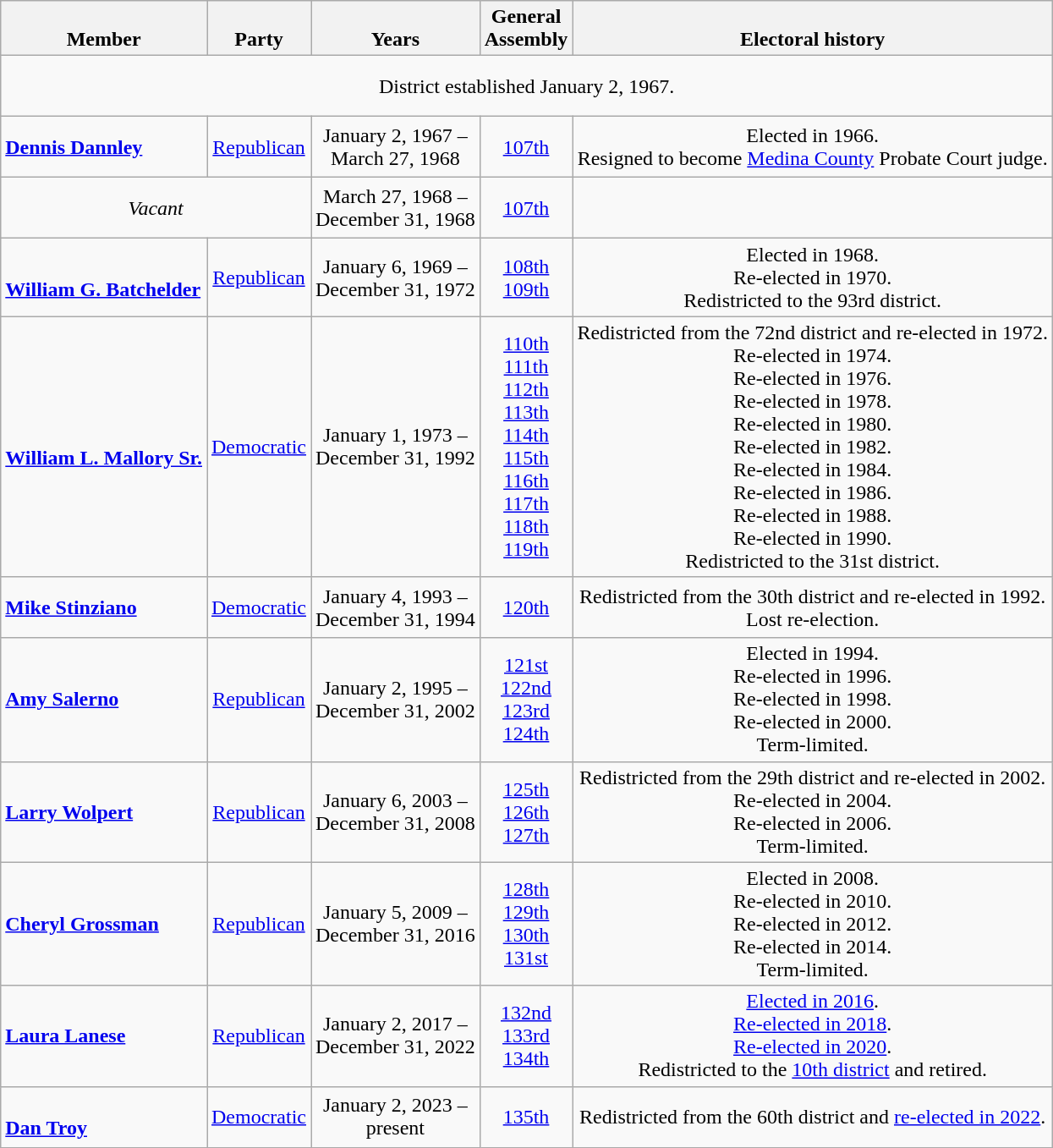<table class=wikitable style="text-align:center">
<tr valign=bottom>
<th>Member</th>
<th>Party</th>
<th>Years</th>
<th>General<br>Assembly</th>
<th>Electoral history</th>
</tr>
<tr style="height:3em">
<td colspan=5>District established January 2, 1967.</td>
</tr>
<tr style="height:3em">
<td align=left><strong><a href='#'>Dennis Dannley</a></strong><br></td>
<td><a href='#'>Republican</a></td>
<td>January 2, 1967 –<br>March 27, 1968</td>
<td><a href='#'>107th</a></td>
<td>Elected in 1966.<br>Resigned to become <a href='#'>Medina County</a> Probate Court judge.</td>
</tr>
<tr style="height:3em">
<td colspan=2><em>Vacant</em></td>
<td nowrap>March 27, 1968 –<br>December 31, 1968</td>
<td><a href='#'>107th</a></td>
<td></td>
</tr>
<tr style="height:3em">
<td align=left><br><strong><a href='#'>William G. Batchelder</a></strong><br></td>
<td><a href='#'>Republican</a></td>
<td>January 6, 1969 –<br>December 31, 1972</td>
<td><a href='#'>108th</a><br><a href='#'>109th</a></td>
<td>Elected in 1968.<br>Re-elected in 1970.<br>Redistricted to the 93rd district.</td>
</tr>
<tr style="height:3em">
<td align=left><br><strong><a href='#'>William L. Mallory Sr.</a></strong><br></td>
<td><a href='#'>Democratic</a></td>
<td>January 1, 1973 –<br>December 31, 1992</td>
<td><a href='#'>110th</a><br><a href='#'>111th</a><br><a href='#'>112th</a><br><a href='#'>113th</a><br><a href='#'>114th</a><br><a href='#'>115th</a><br><a href='#'>116th</a><br><a href='#'>117th</a><br><a href='#'>118th</a><br><a href='#'>119th</a></td>
<td>Redistricted from the 72nd district and re-elected in 1972.<br>Re-elected in 1974.<br>Re-elected in 1976.<br>Re-elected in 1978.<br>Re-elected in 1980.<br>Re-elected in 1982.<br>Re-elected in 1984.<br>Re-elected in 1986.<br>Re-elected in 1988.<br>Re-elected in 1990.<br>Redistricted to the 31st district.</td>
</tr>
<tr style="height:3em">
<td align=left><strong><a href='#'>Mike Stinziano</a></strong><br></td>
<td><a href='#'>Democratic</a></td>
<td>January 4, 1993 –<br>December 31, 1994</td>
<td><a href='#'>120th</a></td>
<td>Redistricted from the 30th district and re-elected in 1992.<br>Lost re-election.</td>
</tr>
<tr style="height:3em">
<td align=left><strong><a href='#'>Amy Salerno</a></strong><br></td>
<td><a href='#'>Republican</a></td>
<td>January 2, 1995 –<br>December 31, 2002</td>
<td><a href='#'>121st</a><br><a href='#'>122nd</a><br><a href='#'>123rd</a><br><a href='#'>124th</a></td>
<td>Elected in 1994.<br>Re-elected in 1996.<br>Re-elected in 1998.<br>Re-elected in 2000.<br>Term-limited.</td>
</tr>
<tr style="height:3em">
<td align=left><strong><a href='#'>Larry Wolpert</a></strong><br></td>
<td><a href='#'>Republican</a></td>
<td>January 6, 2003 –<br>December 31, 2008</td>
<td><a href='#'>125th</a><br><a href='#'>126th</a><br><a href='#'>127th</a><br></td>
<td>Redistricted from the 29th district and re-elected in 2002.<br>Re-elected in 2004.<br>Re-elected in 2006.<br>Term-limited.</td>
</tr>
<tr style="height:3em">
<td align=left><strong><a href='#'>Cheryl Grossman</a></strong><br></td>
<td><a href='#'>Republican</a></td>
<td>January 5, 2009 –<br>December 31, 2016</td>
<td><a href='#'>128th</a><br><a href='#'>129th</a><br><a href='#'>130th</a><br><a href='#'>131st</a></td>
<td>Elected in 2008.<br>Re-elected in 2010.<br>Re-elected in 2012.<br>Re-elected in 2014.<br>Term-limited.</td>
</tr>
<tr style="height:3em">
<td align=left><strong><a href='#'>Laura Lanese</a></strong><br></td>
<td><a href='#'>Republican</a></td>
<td>January 2, 2017 –<br>December 31, 2022</td>
<td><a href='#'>132nd</a><br><a href='#'>133rd</a><br><a href='#'>134th</a></td>
<td><a href='#'>Elected in 2016</a>.<br><a href='#'>Re-elected in 2018</a>.<br><a href='#'>Re-elected in 2020</a>.<br>Redistricted to the <a href='#'>10th district</a> and retired.</td>
</tr>
<tr style="height:3em">
<td align=left><br><strong><a href='#'>Dan Troy</a></strong><br></td>
<td><a href='#'>Democratic</a></td>
<td>January 2, 2023 –<br>present</td>
<td><a href='#'>135th</a></td>
<td>Redistricted from the 60th district and <a href='#'>re-elected in 2022</a>.</td>
</tr>
</table>
